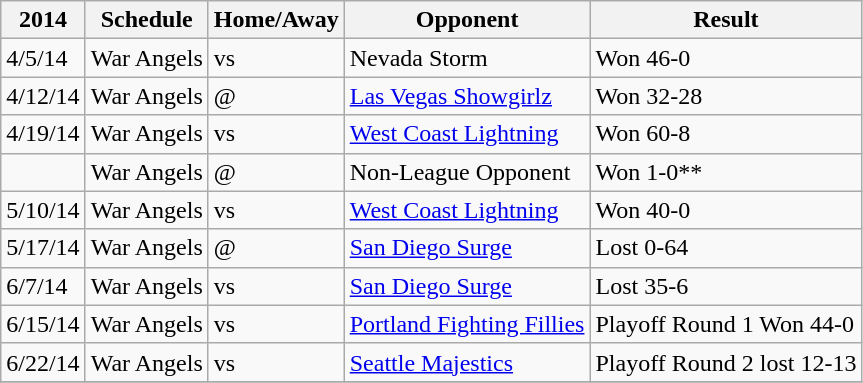<table class="wikitable">
<tr>
<th>2014</th>
<th>Schedule</th>
<th>Home/Away</th>
<th>Opponent</th>
<th>Result</th>
</tr>
<tr>
<td>4/5/14</td>
<td>War Angels</td>
<td><div>vs</div></td>
<td>Nevada Storm</td>
<td>Won 46-0</td>
</tr>
<tr>
<td>4/12/14</td>
<td>War Angels</td>
<td><div>@</div></td>
<td><a href='#'>Las Vegas Showgirlz</a></td>
<td>Won 32-28</td>
</tr>
<tr>
<td>4/19/14</td>
<td>War Angels</td>
<td><div>vs</div></td>
<td><a href='#'>West Coast Lightning</a></td>
<td>Won 60-8</td>
</tr>
<tr>
<td></td>
<td>War Angels</td>
<td><div>@</div></td>
<td>Non-League Opponent</td>
<td>Won 1-0**</td>
</tr>
<tr>
<td>5/10/14</td>
<td>War Angels</td>
<td><div>vs</div></td>
<td><a href='#'>West Coast Lightning </a></td>
<td>Won 40-0</td>
</tr>
<tr>
<td>5/17/14</td>
<td>War Angels</td>
<td><div>@</div></td>
<td><a href='#'>San Diego Surge</a></td>
<td>Lost 0-64</td>
</tr>
<tr>
<td>6/7/14</td>
<td>War Angels</td>
<td><div>vs</div></td>
<td><a href='#'>San Diego Surge</a></td>
<td>Lost 35-6</td>
</tr>
<tr>
<td>6/15/14</td>
<td>War Angels</td>
<td><div>vs</div></td>
<td><a href='#'>Portland Fighting Fillies</a></td>
<td>Playoff Round 1 Won 44-0</td>
</tr>
<tr>
<td>6/22/14</td>
<td>War Angels</td>
<td><div>vs</div></td>
<td><a href='#'>Seattle Majestics</a></td>
<td>Playoff Round 2 lost 12-13</td>
</tr>
<tr>
</tr>
</table>
